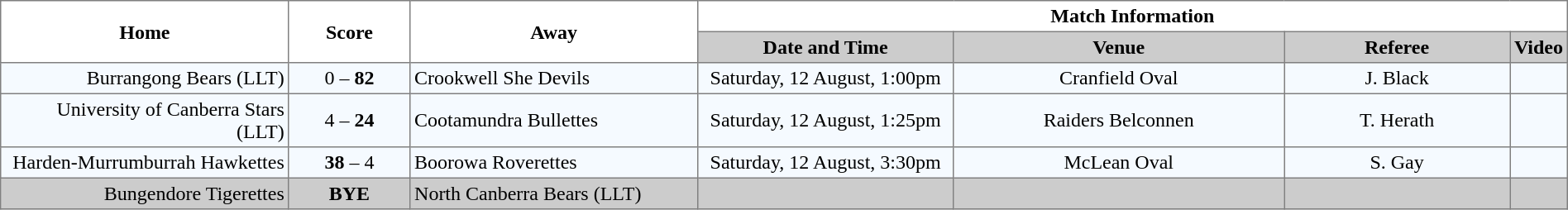<table border="1" cellpadding="3" cellspacing="0" width="100%" style="border-collapse:collapse;  text-align:center;">
<tr>
<th rowspan="2" width="19%">Home</th>
<th rowspan="2" width="8%">Score</th>
<th rowspan="2" width="19%">Away</th>
<th colspan="4">Match Information</th>
</tr>
<tr style="background:#CCCCCC">
<th width="17%">Date and Time</th>
<th width="22%">Venue</th>
<th width="50%">Referee</th>
<th>Video</th>
</tr>
<tr style="text-align:center; background:#f5faff;">
<td align="right">Burrangong Bears (LLT) </td>
<td>0 – <strong>82</strong></td>
<td align="left"> Crookwell She Devils</td>
<td>Saturday, 12 August, 1:00pm</td>
<td>Cranfield Oval</td>
<td>J. Black</td>
<td></td>
</tr>
<tr style="text-align:center; background:#f5faff;">
<td align="right">University of Canberra Stars (LLT)  </td>
<td>4 – <strong>24</strong></td>
<td align="left"> Cootamundra Bullettes</td>
<td>Saturday, 12 August, 1:25pm</td>
<td>Raiders Belconnen</td>
<td>T. Herath</td>
<td></td>
</tr>
<tr style="text-align:center; background:#f5faff;">
<td align="right">Harden-Murrumburrah Hawkettes </td>
<td><strong>38</strong> – 4</td>
<td align="left"> Boorowa Roverettes</td>
<td>Saturday, 12 August, 3:30pm</td>
<td>McLean Oval</td>
<td>S. Gay</td>
<td></td>
</tr>
<tr style="text-align:center; background:#CCCCCC;">
<td align="right">Bungendore Tigerettes </td>
<td><strong>BYE</strong></td>
<td align="left"> North Canberra Bears (LLT)</td>
<td></td>
<td></td>
<td></td>
<td></td>
</tr>
</table>
